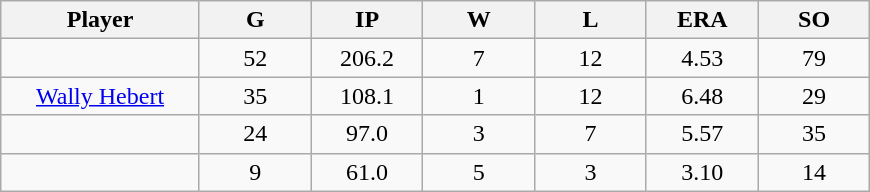<table class="wikitable sortable">
<tr>
<th bgcolor="#DDDDFF" width="16%">Player</th>
<th bgcolor="#DDDDFF" width="9%">G</th>
<th bgcolor="#DDDDFF" width="9%">IP</th>
<th bgcolor="#DDDDFF" width="9%">W</th>
<th bgcolor="#DDDDFF" width="9%">L</th>
<th bgcolor="#DDDDFF" width="9%">ERA</th>
<th bgcolor="#DDDDFF" width="9%">SO</th>
</tr>
<tr align="center">
<td></td>
<td>52</td>
<td>206.2</td>
<td>7</td>
<td>12</td>
<td>4.53</td>
<td>79</td>
</tr>
<tr align="center">
<td><a href='#'>Wally Hebert</a></td>
<td>35</td>
<td>108.1</td>
<td>1</td>
<td>12</td>
<td>6.48</td>
<td>29</td>
</tr>
<tr align=center>
<td></td>
<td>24</td>
<td>97.0</td>
<td>3</td>
<td>7</td>
<td>5.57</td>
<td>35</td>
</tr>
<tr align="center">
<td></td>
<td>9</td>
<td>61.0</td>
<td>5</td>
<td>3</td>
<td>3.10</td>
<td>14</td>
</tr>
</table>
